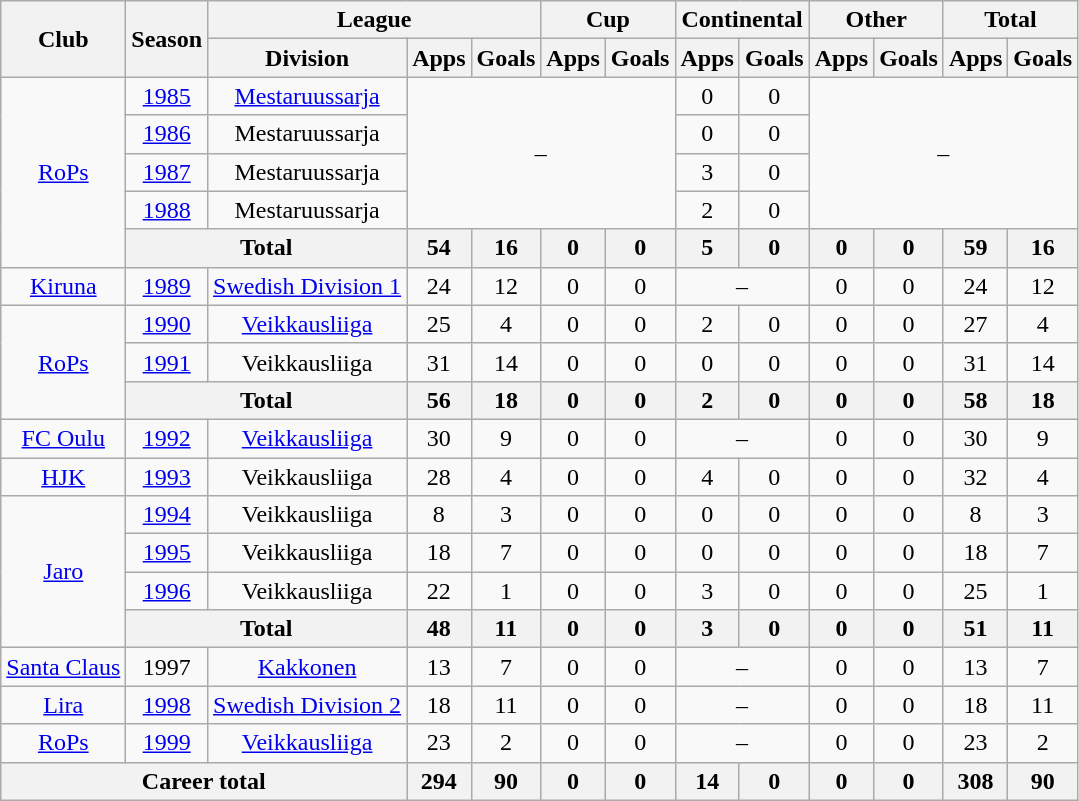<table class="wikitable"style="text-align: center">
<tr>
<th rowspan="2">Club</th>
<th rowspan="2">Season</th>
<th colspan="3">League</th>
<th colspan="2">Cup</th>
<th colspan="2">Continental</th>
<th colspan="2">Other</th>
<th colspan="2">Total</th>
</tr>
<tr>
<th>Division</th>
<th>Apps</th>
<th>Goals</th>
<th>Apps</th>
<th>Goals</th>
<th>Apps</th>
<th>Goals</th>
<th>Apps</th>
<th>Goals</th>
<th>Apps</th>
<th>Goals</th>
</tr>
<tr>
<td rowspan="5"><a href='#'>RoPs</a></td>
<td><a href='#'>1985</a></td>
<td><a href='#'>Mestaruussarja</a></td>
<td rowspan="4" colspan="4">–</td>
<td>0</td>
<td>0</td>
<td rowspan="4" colspan="4">–</td>
</tr>
<tr>
<td><a href='#'>1986</a></td>
<td>Mestaruussarja</td>
<td>0</td>
<td>0</td>
</tr>
<tr>
<td><a href='#'>1987</a></td>
<td>Mestaruussarja</td>
<td>3</td>
<td>0</td>
</tr>
<tr>
<td><a href='#'>1988</a></td>
<td>Mestaruussarja</td>
<td>2</td>
<td>0</td>
</tr>
<tr>
<th colspan=2>Total</th>
<th>54</th>
<th>16</th>
<th>0</th>
<th>0</th>
<th>5</th>
<th>0</th>
<th>0</th>
<th>0</th>
<th>59</th>
<th>16</th>
</tr>
<tr>
<td><a href='#'>Kiruna</a></td>
<td><a href='#'>1989</a></td>
<td><a href='#'>Swedish Division 1</a></td>
<td>24</td>
<td>12</td>
<td>0</td>
<td>0</td>
<td colspan="2">–</td>
<td>0</td>
<td>0</td>
<td>24</td>
<td>12</td>
</tr>
<tr>
<td rowspan="3"><a href='#'>RoPs</a></td>
<td><a href='#'>1990</a></td>
<td><a href='#'>Veikkausliiga</a></td>
<td>25</td>
<td>4</td>
<td>0</td>
<td>0</td>
<td>2</td>
<td>0</td>
<td>0</td>
<td>0</td>
<td>27</td>
<td>4</td>
</tr>
<tr>
<td><a href='#'>1991</a></td>
<td>Veikkausliiga</td>
<td>31</td>
<td>14</td>
<td>0</td>
<td>0</td>
<td>0</td>
<td>0</td>
<td>0</td>
<td>0</td>
<td>31</td>
<td>14</td>
</tr>
<tr>
<th colspan=2>Total</th>
<th>56</th>
<th>18</th>
<th>0</th>
<th>0</th>
<th>2</th>
<th>0</th>
<th>0</th>
<th>0</th>
<th>58</th>
<th>18</th>
</tr>
<tr>
<td><a href='#'>FC Oulu</a></td>
<td><a href='#'>1992</a></td>
<td><a href='#'>Veikkausliiga</a></td>
<td>30</td>
<td>9</td>
<td>0</td>
<td>0</td>
<td colspan="2">–</td>
<td>0</td>
<td>0</td>
<td>30</td>
<td>9</td>
</tr>
<tr>
<td><a href='#'>HJK</a></td>
<td><a href='#'>1993</a></td>
<td>Veikkausliiga</td>
<td>28</td>
<td>4</td>
<td>0</td>
<td>0</td>
<td>4</td>
<td>0</td>
<td>0</td>
<td>0</td>
<td>32</td>
<td>4</td>
</tr>
<tr>
<td rowspan="4"><a href='#'>Jaro</a></td>
<td><a href='#'>1994</a></td>
<td>Veikkausliiga</td>
<td>8</td>
<td>3</td>
<td>0</td>
<td>0</td>
<td>0</td>
<td>0</td>
<td>0</td>
<td>0</td>
<td>8</td>
<td>3</td>
</tr>
<tr>
<td><a href='#'>1995</a></td>
<td>Veikkausliiga</td>
<td>18</td>
<td>7</td>
<td>0</td>
<td>0</td>
<td>0</td>
<td>0</td>
<td>0</td>
<td>0</td>
<td>18</td>
<td>7</td>
</tr>
<tr>
<td><a href='#'>1996</a></td>
<td>Veikkausliiga</td>
<td>22</td>
<td>1</td>
<td>0</td>
<td>0</td>
<td>3</td>
<td>0</td>
<td>0</td>
<td>0</td>
<td>25</td>
<td>1</td>
</tr>
<tr>
<th colspan=2>Total</th>
<th>48</th>
<th>11</th>
<th>0</th>
<th>0</th>
<th>3</th>
<th>0</th>
<th>0</th>
<th>0</th>
<th>51</th>
<th>11</th>
</tr>
<tr>
<td><a href='#'>Santa Claus</a></td>
<td>1997</td>
<td><a href='#'>Kakkonen</a></td>
<td>13</td>
<td>7</td>
<td>0</td>
<td>0</td>
<td colspan="2">–</td>
<td>0</td>
<td>0</td>
<td>13</td>
<td>7</td>
</tr>
<tr>
<td><a href='#'>Lira</a></td>
<td><a href='#'>1998</a></td>
<td><a href='#'>Swedish Division 2</a></td>
<td>18</td>
<td>11</td>
<td>0</td>
<td>0</td>
<td colspan="2">–</td>
<td>0</td>
<td>0</td>
<td>18</td>
<td>11</td>
</tr>
<tr>
<td><a href='#'>RoPs</a></td>
<td><a href='#'>1999</a></td>
<td><a href='#'>Veikkausliiga</a></td>
<td>23</td>
<td>2</td>
<td>0</td>
<td>0</td>
<td colspan="2">–</td>
<td>0</td>
<td>0</td>
<td>23</td>
<td>2</td>
</tr>
<tr>
<th colspan=3>Career total</th>
<th>294</th>
<th>90</th>
<th>0</th>
<th>0</th>
<th>14</th>
<th>0</th>
<th>0</th>
<th>0</th>
<th>308</th>
<th>90</th>
</tr>
</table>
